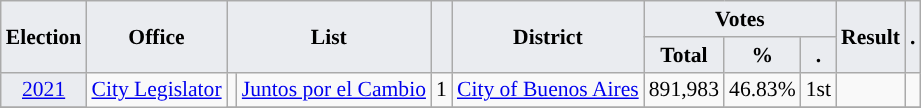<table class="wikitable" style="font-size:90%; text-align:center;">
<tr>
<th style="background-color:#EAECF0;" rowspan=2>Election</th>
<th style="background-color:#EAECF0;" rowspan=2>Office</th>
<th style="background-color:#EAECF0;" colspan=2 rowspan=2>List</th>
<th style="background-color:#EAECF0;" rowspan=2></th>
<th style="background-color:#EAECF0;" rowspan=2>District</th>
<th style="background-color:#EAECF0;" colspan=3>Votes</th>
<th style="background-color:#EAECF0;" rowspan=2>Result</th>
<th style="background-color:#EAECF0;" rowspan=2>.</th>
</tr>
<tr>
<th style="background-color:#EAECF0;">Total</th>
<th style="background-color:#EAECF0;">%</th>
<th style="background-color:#EAECF0;">.</th>
</tr>
<tr>
<td style="background-color:#EAECF0;"><a href='#'>2021</a></td>
<td rowspan="2"><a href='#'>City Legislator</a></td>
<td style="background-color:"></td>
<td><a href='#'>Juntos por el Cambio</a></td>
<td>1</td>
<td><a href='#'>City of Buenos Aires</a></td>
<td>891,983</td>
<td>46.83%</td>
<td>1st</td>
<td></td>
<td></td>
</tr>
<tr>
</tr>
</table>
